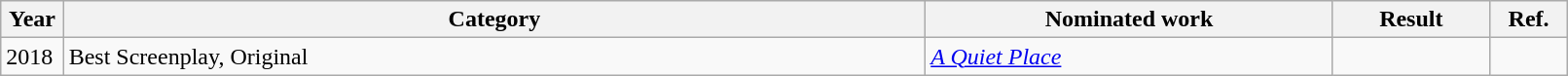<table class="wikitable" style="width:85%;">
<tr>
<th style="width:4%;">Year</th>
<th style="width:55%;">Category</th>
<th style="width:26%;">Nominated work</th>
<th style="width:10%;">Result</th>
<th width=5%>Ref.</th>
</tr>
<tr>
<td>2018</td>
<td>Best Screenplay, Original</td>
<td><em><a href='#'>A Quiet Place</a></em></td>
<td></td>
<td align="center"></td>
</tr>
</table>
